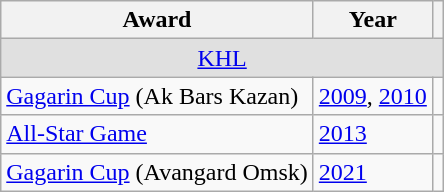<table class="wikitable">
<tr>
<th>Award</th>
<th>Year</th>
<th></th>
</tr>
<tr ALIGN="center" bgcolor="#e0e0e0">
<td colspan="3"><a href='#'>KHL</a></td>
</tr>
<tr>
<td><a href='#'>Gagarin Cup</a> (Ak Bars Kazan)</td>
<td><a href='#'>2009</a>, <a href='#'>2010</a></td>
<td></td>
</tr>
<tr>
<td><a href='#'>All-Star Game</a></td>
<td><a href='#'>2013</a></td>
<td></td>
</tr>
<tr>
<td><a href='#'>Gagarin Cup</a> (Avangard Omsk)</td>
<td><a href='#'>2021</a></td>
<td></td>
</tr>
</table>
